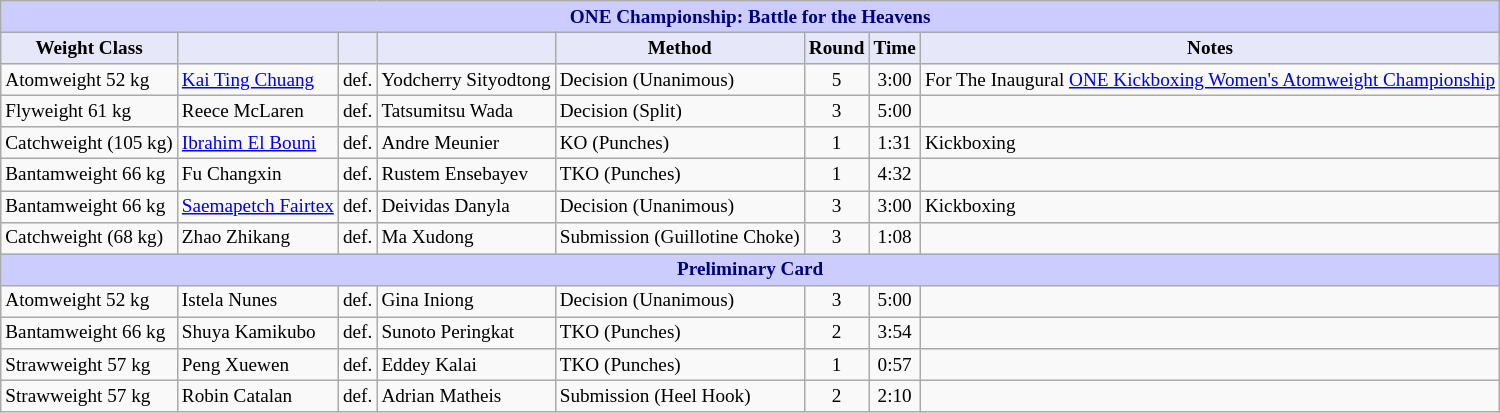<table class="wikitable" style="font-size: 80%;">
<tr>
<th colspan="8" style="background-color: #ccf; color: #000080; text-align: center;"><strong>ONE Championship: Battle for the Heavens</strong></th>
</tr>
<tr>
<th colspan="1" style="background-color: #E6E8FA; color: #000000; text-align: center;">Weight Class</th>
<th colspan="1" style="background-color: #E6E8FA; color: #000000; text-align: center;"></th>
<th colspan="1" style="background-color: #E6E8FA; color: #000000; text-align: center;"></th>
<th colspan="1" style="background-color: #E6E8FA; color: #000000; text-align: center;"></th>
<th colspan="1" style="background-color: #E6E8FA; color: #000000; text-align: center;">Method</th>
<th colspan="1" style="background-color: #E6E8FA; color: #000000; text-align: center;">Round</th>
<th colspan="1" style="background-color: #E6E8FA; color: #000000; text-align: center;">Time</th>
<th colspan="1" style="background-color: #E6E8FA; color: #000000; text-align: center;">Notes</th>
</tr>
<tr>
<td>Atomweight 52 kg</td>
<td> <a href='#'>Kai Ting Chuang</a></td>
<td>def.</td>
<td> Yodcherry Sityodtong</td>
<td>Decision (Unanimous)</td>
<td align=center>5</td>
<td align=center>3:00</td>
<td>For The Inaugural <a href='#'>ONE Kickboxing Women's Atomweight Championship</a></td>
</tr>
<tr>
<td>Flyweight 61 kg</td>
<td> Reece McLaren</td>
<td>def.</td>
<td> Tatsumitsu Wada</td>
<td>Decision (Split)</td>
<td align=center>3</td>
<td align=center>5:00</td>
<td></td>
</tr>
<tr>
<td>Catchweight (105 kg)</td>
<td> <a href='#'>Ibrahim El Bouni</a></td>
<td>def.</td>
<td> Andre Meunier</td>
<td>KO (Punches)</td>
<td align=center>1</td>
<td align=center>1:31</td>
<td>Kickboxing</td>
</tr>
<tr>
<td>Bantamweight 66 kg</td>
<td> Fu Changxin</td>
<td>def.</td>
<td> Rustem Ensebayev</td>
<td>TKO (Punches)</td>
<td align=center>1</td>
<td align=center>4:32</td>
<td></td>
</tr>
<tr>
<td>Bantamweight 66 kg</td>
<td> <a href='#'>Saemapetch Fairtex</a></td>
<td>def.</td>
<td> Deividas Danyla</td>
<td>Decision (Unanimous)</td>
<td align=center>3</td>
<td align=center>3:00</td>
<td>Kickboxing</td>
</tr>
<tr>
<td>Catchweight (68 kg)</td>
<td> Zhao Zhikang</td>
<td>def.</td>
<td> Ma Xudong</td>
<td>Submission (Guillotine Choke)</td>
<td align=center>3</td>
<td align=center>1:08</td>
<td></td>
</tr>
<tr>
<th colspan="8" style="background-color: #ccf; color: #000080; text-align: center;"><strong>Preliminary Card</strong></th>
</tr>
<tr>
<td>Atomweight 52 kg</td>
<td> Istela Nunes</td>
<td>def.</td>
<td> Gina Iniong</td>
<td>Decision (Unanimous)</td>
<td align=center>3</td>
<td align=center>5:00</td>
<td></td>
</tr>
<tr>
<td>Bantamweight 66 kg</td>
<td> Shuya Kamikubo</td>
<td>def.</td>
<td> Sunoto Peringkat</td>
<td>TKO (Punches)</td>
<td align=center>2</td>
<td align=center>3:54</td>
<td></td>
</tr>
<tr>
<td>Strawweight 57 kg</td>
<td> Peng Xuewen</td>
<td>def.</td>
<td> Eddey Kalai</td>
<td>TKO (Punches)</td>
<td align=center>1</td>
<td align=center>0:57</td>
<td></td>
</tr>
<tr>
<td>Strawweight 57 kg</td>
<td> Robin Catalan</td>
<td>def.</td>
<td> Adrian Matheis</td>
<td>Submission (Heel Hook)</td>
<td align=center>2</td>
<td align=center>2:10</td>
<td></td>
</tr>
</table>
